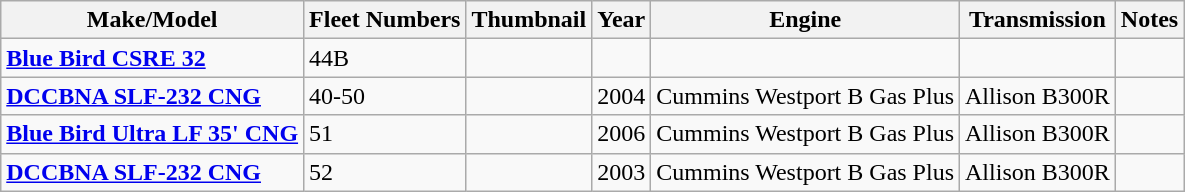<table class="wikitable">
<tr>
<th>Make/Model</th>
<th>Fleet Numbers</th>
<th>Thumbnail</th>
<th>Year</th>
<th>Engine</th>
<th>Transmission</th>
<th>Notes</th>
</tr>
<tr>
<td><a href='#'><strong>Blue Bird CSRE 32</strong></a></td>
<td>44B</td>
<td></td>
<td></td>
<td></td>
<td></td>
<td></td>
</tr>
<tr>
<td><a href='#'><strong>DCCBNA SLF-232 CNG</strong></a></td>
<td>40-50</td>
<td></td>
<td>2004</td>
<td>Cummins Westport B Gas Plus</td>
<td>Allison B300R</td>
<td></td>
</tr>
<tr>
<td><a href='#'><strong>Blue Bird Ultra LF 35' CNG</strong></a></td>
<td>51</td>
<td></td>
<td>2006</td>
<td>Cummins Westport B Gas Plus</td>
<td>Allison B300R</td>
<td></td>
</tr>
<tr>
<td><strong><a href='#'>DCCBNA SLF-232 CNG</a></strong></td>
<td>52</td>
<td></td>
<td>2003</td>
<td>Cummins Westport B Gas Plus</td>
<td>Allison B300R</td>
<td></td>
</tr>
</table>
